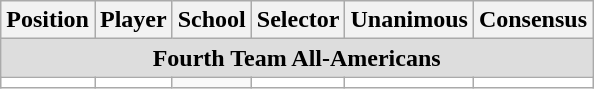<table class="wikitable">
<tr>
<th>Position</th>
<th>Player</th>
<th>School</th>
<th>Selector</th>
<th>Unanimous</th>
<th>Consensus</th>
</tr>
<tr>
<td colspan="6" style="text-align:center; background:#ddd;"><strong>Fourth Team All-Americans</strong></td>
</tr>
<tr style="text-align:center;">
<td style="background:white"></td>
<td style="background:white"></td>
<td></td>
<td style="background:white"></td>
<td style="background:white"></td>
<td style="background:white"></td>
</tr>
</table>
